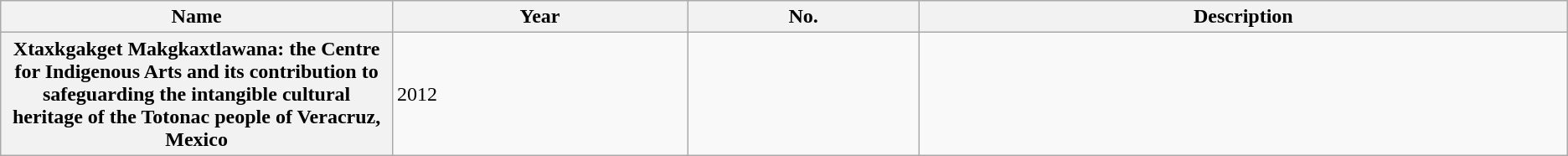<table class="wikitable sortable plainrowheaders">
<tr>
<th style="width:25%">Name</th>
<th>Year</th>
<th>No.</th>
<th class="unsortable">Description</th>
</tr>
<tr>
<th scope="row">Xtaxkgakget Makgkaxtlawana: the Centre for Indigenous Arts and its contribution to safeguarding the intangible cultural heritage of the Totonac people of Veracruz, Mexico</th>
<td>2012</td>
<td></td>
<td></td>
</tr>
</table>
